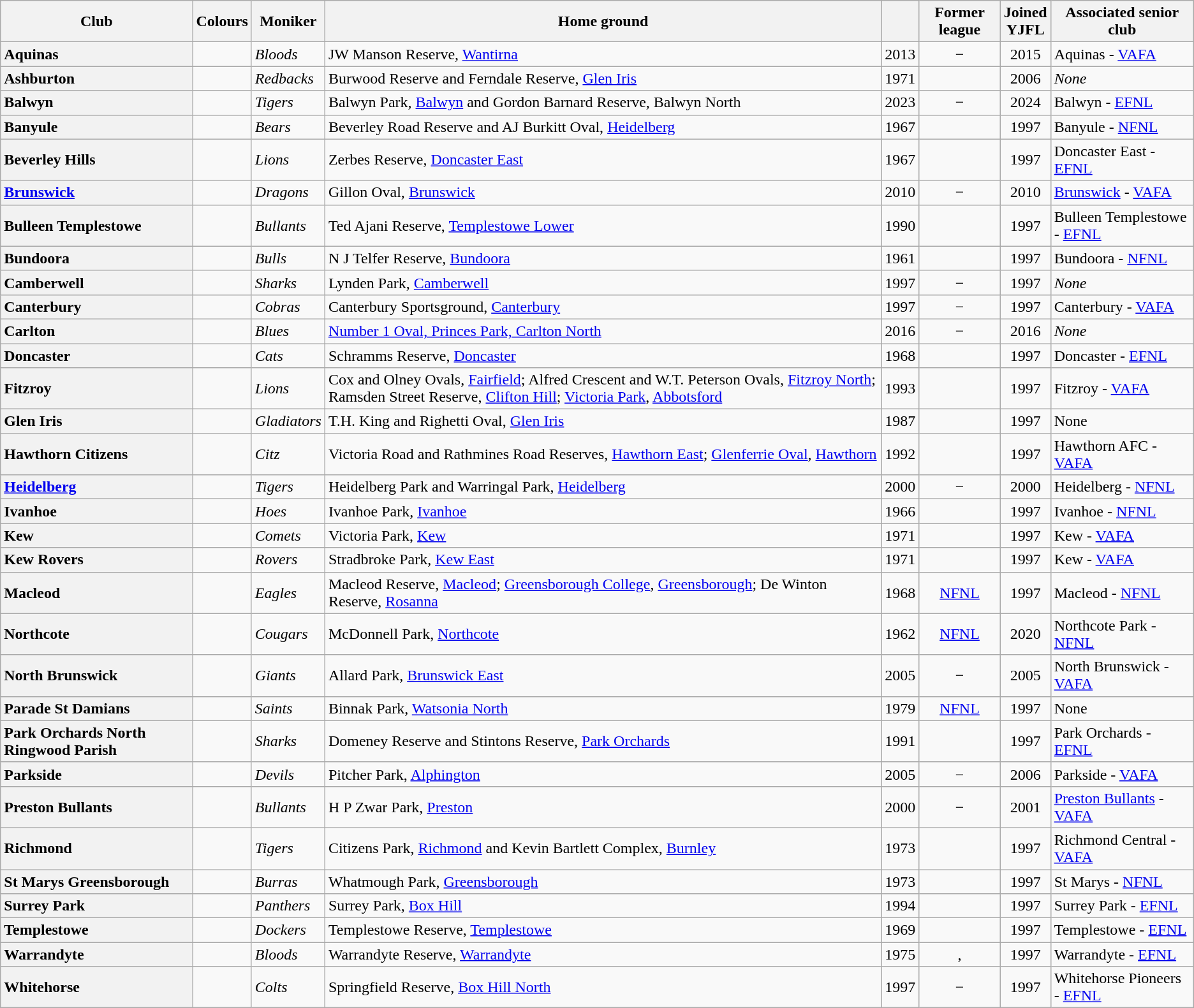<table class="wikitable sortable">
<tr>
<th>Club</th>
<th class="unsortable">Colours</th>
<th>Moniker</th>
<th>Home ground</th>
<th></th>
<th>Former league</th>
<th>Joined <br> YJFL</th>
<th>Associated senior club</th>
</tr>
<tr>
<th style="text-align:left;">Aquinas</th>
<td></td>
<td><em>Bloods</em></td>
<td>JW Manson Reserve, <a href='#'>Wantirna</a></td>
<td style="text-align:center;">2013</td>
<td style="text-align:center;">−</td>
<td style="text-align:center;">2015</td>
<td>Aquinas - <a href='#'>VAFA</a></td>
</tr>
<tr>
<th style="text-align:left;">Ashburton</th>
<td></td>
<td><em>Redbacks</em></td>
<td>Burwood Reserve and Ferndale Reserve, <a href='#'>Glen Iris</a></td>
<td style="text-align:center;">1971</td>
<td style="text-align:center;"></td>
<td style="text-align:center;">2006</td>
<td><em>None</em></td>
</tr>
<tr>
<th style="text-align:left;">Balwyn</th>
<td></td>
<td><em>Tigers</em></td>
<td>Balwyn Park, <a href='#'>Balwyn</a> and Gordon Barnard Reserve, Balwyn North</td>
<td style="text-align:center;">2023</td>
<td style="text-align:center;">−</td>
<td style="text-align:center;">2024</td>
<td>Balwyn - <a href='#'>EFNL</a></td>
</tr>
<tr>
<th style="text-align:left;">Banyule</th>
<td></td>
<td><em>Bears</em></td>
<td>Beverley Road Reserve and AJ Burkitt Oval, <a href='#'>Heidelberg</a></td>
<td style="text-align:center;">1967</td>
<td style="text-align:center;"></td>
<td style="text-align:center;">1997</td>
<td>Banyule - <a href='#'>NFNL</a></td>
</tr>
<tr>
<th style="text-align:left;">Beverley Hills</th>
<td></td>
<td><em>Lions</em></td>
<td>Zerbes Reserve, <a href='#'>Doncaster East</a></td>
<td style="text-align:center;">1967</td>
<td style="text-align:center;"></td>
<td style="text-align:center;">1997</td>
<td>Doncaster East - <a href='#'>EFNL</a></td>
</tr>
<tr>
<th style="text-align:left;"><a href='#'>Brunswick</a></th>
<td></td>
<td><em>Dragons</em></td>
<td>Gillon Oval, <a href='#'>Brunswick</a></td>
<td style="text-align:center;">2010</td>
<td style="text-align:center;">−</td>
<td style="text-align:center;">2010</td>
<td><a href='#'>Brunswick</a> - <a href='#'>VAFA</a></td>
</tr>
<tr>
<th style="text-align:left;">Bulleen Templestowe</th>
<td></td>
<td><em>Bullants</em></td>
<td>Ted Ajani Reserve, <a href='#'>Templestowe Lower</a></td>
<td style="text-align:center;">1990</td>
<td style="text-align:center;"></td>
<td style="text-align:center;">1997</td>
<td>Bulleen Templestowe - <a href='#'>EFNL</a></td>
</tr>
<tr>
<th style="text-align:left;">Bundoora</th>
<td></td>
<td><em>Bulls</em></td>
<td>N J Telfer Reserve, <a href='#'>Bundoora</a></td>
<td style="text-align:center;">1961</td>
<td style="text-align:center;"></td>
<td style="text-align:center;">1997</td>
<td>Bundoora - <a href='#'>NFNL</a></td>
</tr>
<tr>
<th style="text-align:left;">Camberwell</th>
<td></td>
<td><em>Sharks</em></td>
<td>Lynden Park, <a href='#'>Camberwell</a></td>
<td style="text-align:center;">1997</td>
<td style="text-align:center;">−</td>
<td style="text-align:center;">1997</td>
<td><em>None</em></td>
</tr>
<tr>
<th style="text-align:left;">Canterbury</th>
<td></td>
<td><em>Cobras</em></td>
<td>Canterbury Sportsground, <a href='#'>Canterbury</a></td>
<td style="text-align:center;">1997</td>
<td style="text-align:center;">−</td>
<td style="text-align:center;">1997</td>
<td>Canterbury - <a href='#'>VAFA</a></td>
</tr>
<tr>
<th style="text-align:left;">Carlton</th>
<td></td>
<td><em>Blues</em></td>
<td><a href='#'>Number 1 Oval, Princes Park, Carlton North</a></td>
<td style="text-align:center;">2016</td>
<td style="text-align:center;">−</td>
<td style="text-align:center;">2016</td>
<td><em>None</em></td>
</tr>
<tr>
<th style="text-align:left;">Doncaster</th>
<td></td>
<td><em>Cats</em></td>
<td>Schramms Reserve, <a href='#'>Doncaster</a></td>
<td style="text-align:center;">1968</td>
<td style="text-align:center;"></td>
<td style="text-align:center;">1997</td>
<td>Doncaster - <a href='#'>EFNL</a></td>
</tr>
<tr>
<th style="text-align:left;">Fitzroy</th>
<td></td>
<td><em>Lions</em></td>
<td>Cox and Olney Ovals, <a href='#'>Fairfield</a>; Alfred Crescent and W.T. Peterson Ovals, <a href='#'>Fitzroy North</a>; Ramsden Street Reserve, <a href='#'>Clifton Hill</a>; <a href='#'>Victoria Park</a>, <a href='#'>Abbotsford</a></td>
<td style="text-align:center;">1993</td>
<td style="text-align:center;"></td>
<td style="text-align:center;">1997</td>
<td>Fitzroy - <a href='#'>VAFA</a></td>
</tr>
<tr>
<th style="text-align:left;">Glen Iris</th>
<td></td>
<td><em>Gladiators</em></td>
<td>T.H. King and Righetti Oval, <a href='#'>Glen Iris</a></td>
<td style="text-align:center;">1987</td>
<td style="text-align:center;"></td>
<td style="text-align:center;">1997</td>
<td>None</td>
</tr>
<tr>
<th style="text-align:left;">Hawthorn Citizens</th>
<td></td>
<td><em>Citz</em></td>
<td>Victoria Road and Rathmines Road Reserves, <a href='#'>Hawthorn East</a>; <a href='#'>Glenferrie Oval</a>, <a href='#'>Hawthorn</a></td>
<td style="text-align:center;">1992</td>
<td style="text-align:center;"></td>
<td style="text-align:center;">1997</td>
<td>Hawthorn AFC - <a href='#'>VAFA</a></td>
</tr>
<tr>
<th style="text-align:left;"><a href='#'>Heidelberg</a></th>
<td></td>
<td><em>Tigers</em></td>
<td>Heidelberg Park and Warringal Park, <a href='#'>Heidelberg</a></td>
<td style="text-align:center;">2000</td>
<td style="text-align:center;">−</td>
<td style="text-align:center;">2000</td>
<td>Heidelberg - <a href='#'>NFNL</a></td>
</tr>
<tr>
<th style="text-align:left;">Ivanhoe</th>
<td></td>
<td><em>Hoes</em></td>
<td>Ivanhoe Park, <a href='#'>Ivanhoe</a></td>
<td style="text-align:center;">1966</td>
<td style="text-align:center;"></td>
<td style="text-align:center;">1997</td>
<td>Ivanhoe - <a href='#'>NFNL</a></td>
</tr>
<tr>
<th style="text-align:left;">Kew</th>
<td></td>
<td><em>Comets</em></td>
<td>Victoria Park, <a href='#'>Kew</a></td>
<td style="text-align:center;">1971</td>
<td style="text-align:center;"></td>
<td style="text-align:center;">1997</td>
<td>Kew - <a href='#'>VAFA</a></td>
</tr>
<tr>
<th style="text-align:left;">Kew Rovers</th>
<td></td>
<td><em>Rovers</em></td>
<td>Stradbroke Park, <a href='#'>Kew East</a></td>
<td style="text-align:center;">1971</td>
<td style="text-align:center;"></td>
<td style="text-align:center;">1997</td>
<td>Kew - <a href='#'>VAFA</a></td>
</tr>
<tr>
<th style="text-align:left;">Macleod</th>
<td></td>
<td><em>Eagles</em></td>
<td>Macleod Reserve, <a href='#'>Macleod</a>; <a href='#'>Greensborough College</a>, <a href='#'>Greensborough</a>; De Winton Reserve, <a href='#'>Rosanna</a></td>
<td style="text-align:center;">1968</td>
<td style="text-align:center;"><a href='#'>NFNL</a></td>
<td style="text-align:center;">1997</td>
<td>Macleod - <a href='#'>NFNL</a></td>
</tr>
<tr>
<th style="text-align:left;">Northcote</th>
<td></td>
<td><em>Cougars</em></td>
<td>McDonnell Park, <a href='#'>Northcote</a></td>
<td style="text-align:center;">1962</td>
<td style="text-align:center;"><a href='#'>NFNL</a></td>
<td style="text-align:center;">2020</td>
<td>Northcote Park - <a href='#'>NFNL</a></td>
</tr>
<tr>
<th style="text-align:left;">North Brunswick</th>
<td></td>
<td><em>Giants</em></td>
<td>Allard Park, <a href='#'>Brunswick East</a></td>
<td style="text-align:center;">2005</td>
<td style="text-align:center;">−</td>
<td style="text-align:center;">2005</td>
<td>North Brunswick - <a href='#'>VAFA</a></td>
</tr>
<tr>
<th style="text-align:left;">Parade St Damians</th>
<td></td>
<td><em>Saints</em></td>
<td>Binnak Park, <a href='#'>Watsonia North</a></td>
<td style="text-align:center;">1979</td>
<td style="text-align:center;"><a href='#'>NFNL</a></td>
<td style="text-align:center;">1997</td>
<td>None</td>
</tr>
<tr>
<th style="text-align:left;">Park Orchards North Ringwood Parish</th>
<td></td>
<td><em>Sharks</em></td>
<td>Domeney Reserve and Stintons Reserve, <a href='#'>Park Orchards</a></td>
<td style="text-align:center;">1991</td>
<td style="text-align:center;"></td>
<td style="text-align:center;">1997</td>
<td>Park Orchards - <a href='#'>EFNL</a></td>
</tr>
<tr>
<th style="text-align:left;">Parkside</th>
<td></td>
<td><em>Devils</em></td>
<td>Pitcher Park, <a href='#'>Alphington</a></td>
<td style="text-align:center;">2005</td>
<td style="text-align:center;">−</td>
<td style="text-align:center;">2006</td>
<td>Parkside - <a href='#'>VAFA</a></td>
</tr>
<tr>
<th style="text-align:left;">Preston Bullants</th>
<td></td>
<td><em>Bullants</em></td>
<td>H P Zwar Park, <a href='#'>Preston</a></td>
<td style="text-align:center;">2000</td>
<td style="text-align:center;">−</td>
<td style="text-align:center;">2001</td>
<td><a href='#'>Preston Bullants</a> - <a href='#'>VAFA</a></td>
</tr>
<tr>
<th style="text-align:left;">Richmond</th>
<td></td>
<td><em>Tigers</em></td>
<td>Citizens Park, <a href='#'>Richmond</a> and Kevin Bartlett Complex, <a href='#'>Burnley</a></td>
<td style="text-align:center;">1973</td>
<td style="text-align:center;"></td>
<td style="text-align:center;">1997</td>
<td>Richmond Central - <a href='#'>VAFA</a></td>
</tr>
<tr>
<th style="text-align:left;">St Marys Greensborough</th>
<td></td>
<td><em>Burras</em></td>
<td>Whatmough Park, <a href='#'>Greensborough</a></td>
<td style="text-align:center;">1973</td>
<td style="text-align:center;"></td>
<td style="text-align:center;">1997</td>
<td>St Marys - <a href='#'>NFNL</a></td>
</tr>
<tr>
<th style="text-align:left;">Surrey Park</th>
<td></td>
<td><em>Panthers</em></td>
<td>Surrey Park, <a href='#'>Box Hill</a></td>
<td style="text-align:center;">1994</td>
<td style="text-align:center;"></td>
<td style="text-align:center;">1997</td>
<td>Surrey Park - <a href='#'>EFNL</a></td>
</tr>
<tr>
<th style="text-align:left;">Templestowe</th>
<td></td>
<td><em>Dockers</em></td>
<td>Templestowe Reserve, <a href='#'>Templestowe</a></td>
<td style="text-align:center;">1969</td>
<td style="text-align:center;"></td>
<td style="text-align:center;">1997</td>
<td>Templestowe - <a href='#'>EFNL</a></td>
</tr>
<tr>
<th style="text-align:left;">Warrandyte</th>
<td></td>
<td><em>Bloods</em></td>
<td>Warrandyte Reserve, <a href='#'>Warrandyte</a></td>
<td style="text-align:center;">1975</td>
<td style="text-align:center;">, </td>
<td style="text-align:center;">1997</td>
<td>Warrandyte - <a href='#'>EFNL</a></td>
</tr>
<tr>
<th style="text-align:left;">Whitehorse</th>
<td></td>
<td><em>Colts</em></td>
<td>Springfield Reserve, <a href='#'>Box Hill North</a></td>
<td style="text-align:center;">1997</td>
<td style="text-align:center;">−</td>
<td style="text-align:center;">1997</td>
<td>Whitehorse Pioneers - <a href='#'>EFNL</a></td>
</tr>
</table>
